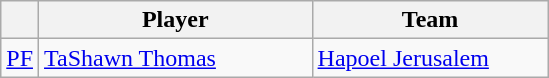<table class="wikitable">
<tr>
<th align="center"></th>
<th style="text-align:center;width:175px;">Player</th>
<th style="text-align:center;width:150px;">Team</th>
</tr>
<tr>
<td align=center><a href='#'>PF</a></td>
<td> <a href='#'>TaShawn Thomas</a></td>
<td><a href='#'>Hapoel Jerusalem</a></td>
</tr>
</table>
